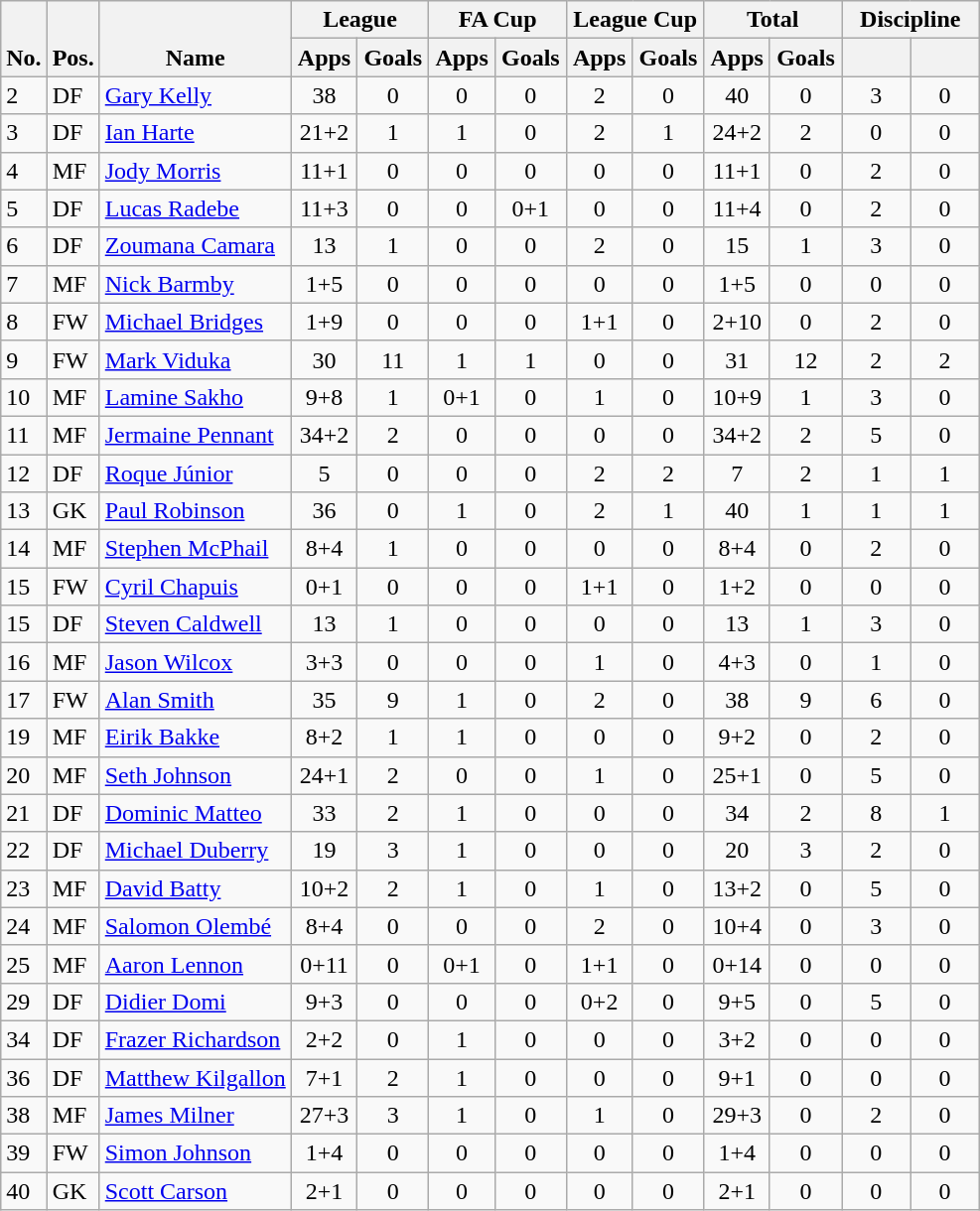<table class="wikitable" style="text-align:center">
<tr>
<th rowspan="2" valign="bottom">No.</th>
<th rowspan="2" valign="bottom">Pos.</th>
<th rowspan="2" valign="bottom">Name</th>
<th colspan="2" width="85">League</th>
<th colspan="2" width="85">FA Cup</th>
<th colspan="2" width="85">League Cup</th>
<th colspan="2" width="85">Total</th>
<th colspan="2" width="85">Discipline</th>
</tr>
<tr>
<th>Apps</th>
<th>Goals</th>
<th>Apps</th>
<th>Goals</th>
<th>Apps</th>
<th>Goals</th>
<th>Apps</th>
<th>Goals</th>
<th></th>
<th></th>
</tr>
<tr>
<td align="left">2</td>
<td align="left">DF</td>
<td align="left"> <a href='#'>Gary Kelly</a></td>
<td>38</td>
<td>0</td>
<td>0</td>
<td>0</td>
<td>2</td>
<td>0</td>
<td>40</td>
<td>0</td>
<td>3</td>
<td>0</td>
</tr>
<tr>
<td align="left">3</td>
<td align="left">DF</td>
<td align="left"> <a href='#'>Ian Harte</a></td>
<td>21+2</td>
<td>1</td>
<td>1</td>
<td>0</td>
<td>2</td>
<td>1</td>
<td>24+2</td>
<td>2</td>
<td>0</td>
<td>0</td>
</tr>
<tr>
<td align="left">4</td>
<td align="left">MF</td>
<td align="left"> <a href='#'>Jody Morris</a></td>
<td>11+1</td>
<td>0</td>
<td>0</td>
<td>0</td>
<td>0</td>
<td>0</td>
<td>11+1</td>
<td>0</td>
<td>2</td>
<td>0</td>
</tr>
<tr>
<td align="left">5</td>
<td align="left">DF</td>
<td align="left"> <a href='#'>Lucas Radebe</a></td>
<td>11+3</td>
<td>0</td>
<td>0</td>
<td>0+1</td>
<td>0</td>
<td>0</td>
<td>11+4</td>
<td>0</td>
<td>2</td>
<td>0</td>
</tr>
<tr>
<td align="left">6</td>
<td align="left">DF</td>
<td align="left"> <a href='#'>Zoumana Camara</a></td>
<td>13</td>
<td>1</td>
<td>0</td>
<td>0</td>
<td>2</td>
<td>0</td>
<td>15</td>
<td>1</td>
<td>3</td>
<td>0</td>
</tr>
<tr>
<td align="left">7</td>
<td align="left">MF</td>
<td align="left"> <a href='#'>Nick Barmby</a></td>
<td>1+5</td>
<td>0</td>
<td>0</td>
<td>0</td>
<td>0</td>
<td>0</td>
<td>1+5</td>
<td>0</td>
<td>0</td>
<td>0</td>
</tr>
<tr>
<td align="left">8</td>
<td align="left">FW</td>
<td align="left"> <a href='#'>Michael Bridges</a></td>
<td>1+9</td>
<td>0</td>
<td>0</td>
<td>0</td>
<td>1+1</td>
<td>0</td>
<td>2+10</td>
<td>0</td>
<td>2</td>
<td>0</td>
</tr>
<tr>
<td align="left">9</td>
<td align="left">FW</td>
<td align="left"> <a href='#'>Mark Viduka</a></td>
<td>30</td>
<td>11</td>
<td>1</td>
<td>1</td>
<td>0</td>
<td>0</td>
<td>31</td>
<td>12</td>
<td>2</td>
<td>2</td>
</tr>
<tr>
<td align="left">10</td>
<td align="left">MF</td>
<td align="left"> <a href='#'>Lamine Sakho</a></td>
<td>9+8</td>
<td>1</td>
<td>0+1</td>
<td>0</td>
<td>1</td>
<td>0</td>
<td>10+9</td>
<td>1</td>
<td>3</td>
<td>0</td>
</tr>
<tr>
<td align="left">11</td>
<td align="left">MF</td>
<td align="left"> <a href='#'>Jermaine Pennant</a></td>
<td>34+2</td>
<td>2</td>
<td>0</td>
<td>0</td>
<td>0</td>
<td>0</td>
<td>34+2</td>
<td>2</td>
<td>5</td>
<td>0</td>
</tr>
<tr>
<td align="left">12</td>
<td align="left">DF</td>
<td align="left"> <a href='#'>Roque Júnior</a></td>
<td>5</td>
<td>0</td>
<td>0</td>
<td>0</td>
<td>2</td>
<td>2</td>
<td>7</td>
<td>2</td>
<td>1</td>
<td>1</td>
</tr>
<tr>
<td align="left">13</td>
<td align="left">GK</td>
<td align="left"> <a href='#'>Paul Robinson</a></td>
<td>36</td>
<td>0</td>
<td>1</td>
<td>0</td>
<td>2</td>
<td>1</td>
<td>40</td>
<td>1</td>
<td>1</td>
<td>1</td>
</tr>
<tr>
<td align="left">14</td>
<td align="left">MF</td>
<td align="left"> <a href='#'>Stephen McPhail</a></td>
<td>8+4</td>
<td>1</td>
<td>0</td>
<td>0</td>
<td>0</td>
<td>0</td>
<td>8+4</td>
<td>0</td>
<td>2</td>
<td>0</td>
</tr>
<tr>
<td align="left">15</td>
<td align="left">FW</td>
<td align="left"> <a href='#'>Cyril Chapuis</a></td>
<td>0+1</td>
<td>0</td>
<td>0</td>
<td>0</td>
<td>1+1</td>
<td>0</td>
<td>1+2</td>
<td>0</td>
<td>0</td>
<td>0</td>
</tr>
<tr>
<td align="left">15</td>
<td align="left">DF</td>
<td align="left"> <a href='#'>Steven Caldwell</a></td>
<td>13</td>
<td>1</td>
<td>0</td>
<td>0</td>
<td>0</td>
<td>0</td>
<td>13</td>
<td>1</td>
<td>3</td>
<td>0</td>
</tr>
<tr>
<td align="left">16</td>
<td align="left">MF</td>
<td align="left"> <a href='#'>Jason Wilcox</a></td>
<td>3+3</td>
<td>0</td>
<td>0</td>
<td>0</td>
<td>1</td>
<td>0</td>
<td>4+3</td>
<td>0</td>
<td>1</td>
<td>0</td>
</tr>
<tr>
<td align="left">17</td>
<td align="left">FW</td>
<td align="left"> <a href='#'>Alan Smith</a></td>
<td>35</td>
<td>9</td>
<td>1</td>
<td>0</td>
<td>2</td>
<td>0</td>
<td>38</td>
<td>9</td>
<td>6</td>
<td>0</td>
</tr>
<tr>
<td align="left">19</td>
<td align="left">MF</td>
<td align="left"> <a href='#'>Eirik Bakke</a></td>
<td>8+2</td>
<td>1</td>
<td>1</td>
<td>0</td>
<td>0</td>
<td>0</td>
<td>9+2</td>
<td>0</td>
<td>2</td>
<td>0</td>
</tr>
<tr>
<td align="left">20</td>
<td align="left">MF</td>
<td align="left"> <a href='#'>Seth Johnson</a></td>
<td>24+1</td>
<td>2</td>
<td>0</td>
<td>0</td>
<td>1</td>
<td>0</td>
<td>25+1</td>
<td>0</td>
<td>5</td>
<td>0</td>
</tr>
<tr>
<td align="left">21</td>
<td align="left">DF</td>
<td align="left"> <a href='#'>Dominic Matteo</a></td>
<td>33</td>
<td>2</td>
<td>1</td>
<td>0</td>
<td>0</td>
<td>0</td>
<td>34</td>
<td>2</td>
<td>8</td>
<td>1</td>
</tr>
<tr>
<td align="left">22</td>
<td align="left">DF</td>
<td align="left"> <a href='#'>Michael Duberry</a></td>
<td>19</td>
<td>3</td>
<td>1</td>
<td>0</td>
<td>0</td>
<td>0</td>
<td>20</td>
<td>3</td>
<td>2</td>
<td>0</td>
</tr>
<tr>
<td align="left">23</td>
<td align="left">MF</td>
<td align="left"> <a href='#'>David Batty</a></td>
<td>10+2</td>
<td>2</td>
<td>1</td>
<td>0</td>
<td>1</td>
<td>0</td>
<td>13+2</td>
<td>0</td>
<td>5</td>
<td>0</td>
</tr>
<tr>
<td align="left">24</td>
<td align="left">MF</td>
<td align="left"> <a href='#'>Salomon Olembé</a></td>
<td>8+4</td>
<td>0</td>
<td>0</td>
<td>0</td>
<td>2</td>
<td>0</td>
<td>10+4</td>
<td>0</td>
<td>3</td>
<td>0</td>
</tr>
<tr>
<td align="left">25</td>
<td align="left">MF</td>
<td align="left"> <a href='#'>Aaron Lennon</a></td>
<td>0+11</td>
<td>0</td>
<td>0+1</td>
<td>0</td>
<td>1+1</td>
<td>0</td>
<td>0+14</td>
<td>0</td>
<td>0</td>
<td>0</td>
</tr>
<tr>
<td align="left">29</td>
<td align="left">DF</td>
<td align="left"> <a href='#'>Didier Domi</a></td>
<td>9+3</td>
<td>0</td>
<td>0</td>
<td>0</td>
<td>0+2</td>
<td>0</td>
<td>9+5</td>
<td>0</td>
<td>5</td>
<td>0</td>
</tr>
<tr>
<td align="left">34</td>
<td align="left">DF</td>
<td align="left"> <a href='#'>Frazer Richardson</a></td>
<td>2+2</td>
<td>0</td>
<td>1</td>
<td>0</td>
<td>0</td>
<td>0</td>
<td>3+2</td>
<td>0</td>
<td>0</td>
<td>0</td>
</tr>
<tr>
<td align="left">36</td>
<td align="left">DF</td>
<td align="left"> <a href='#'>Matthew Kilgallon</a></td>
<td>7+1</td>
<td>2</td>
<td>1</td>
<td>0</td>
<td>0</td>
<td>0</td>
<td>9+1</td>
<td>0</td>
<td>0</td>
<td>0</td>
</tr>
<tr>
<td align="left">38</td>
<td align="left">MF</td>
<td align="left"> <a href='#'>James Milner</a></td>
<td>27+3</td>
<td>3</td>
<td>1</td>
<td>0</td>
<td>1</td>
<td>0</td>
<td>29+3</td>
<td>0</td>
<td>2</td>
<td>0</td>
</tr>
<tr>
<td align="left">39</td>
<td align="left">FW</td>
<td align="left"> <a href='#'>Simon Johnson</a></td>
<td>1+4</td>
<td>0</td>
<td>0</td>
<td>0</td>
<td>0</td>
<td>0</td>
<td>1+4</td>
<td>0</td>
<td>0</td>
<td>0</td>
</tr>
<tr>
<td align="left">40</td>
<td align="left">GK</td>
<td align="left"> <a href='#'>Scott Carson</a></td>
<td>2+1</td>
<td>0</td>
<td>0</td>
<td>0</td>
<td>0</td>
<td>0</td>
<td>2+1</td>
<td>0</td>
<td>0</td>
<td>0</td>
</tr>
</table>
